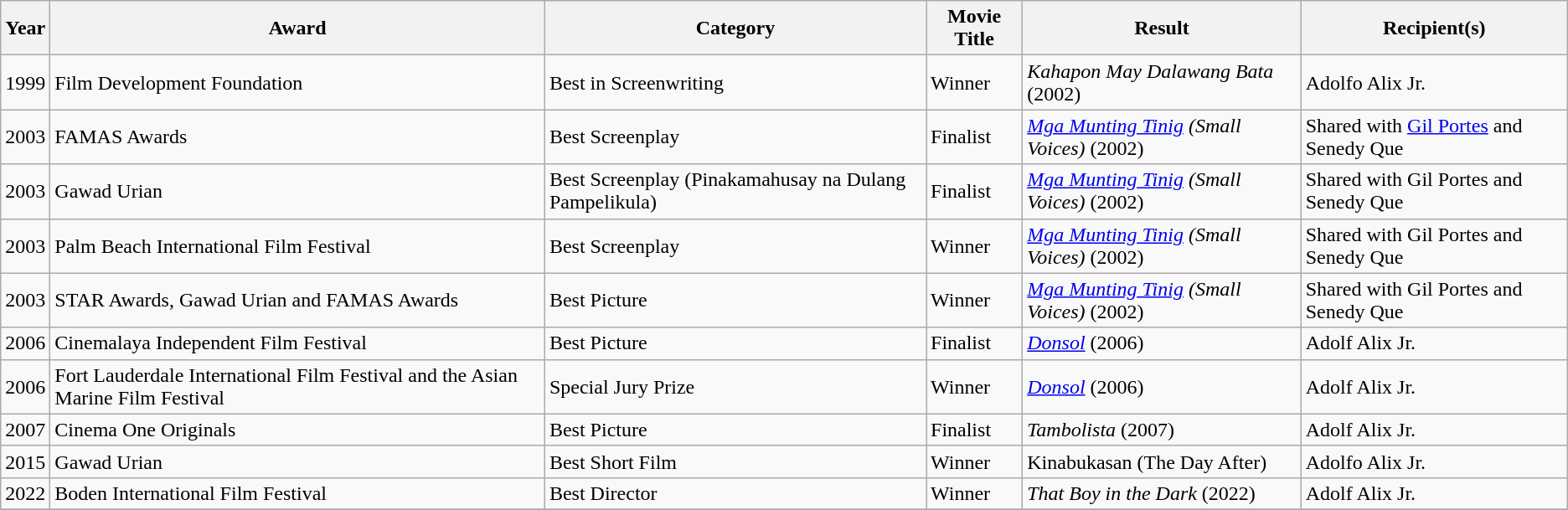<table class="wikitable">
<tr>
<th>Year</th>
<th>Award</th>
<th>Category</th>
<th>Movie Title</th>
<th>Result</th>
<th>Recipient(s)</th>
</tr>
<tr>
<td>1999</td>
<td>Film Development Foundation</td>
<td>Best in Screenwriting</td>
<td>Winner</td>
<td><em>Kahapon May Dalawang Bata</em> (2002)</td>
<td>Adolfo Alix Jr.</td>
</tr>
<tr>
<td>2003</td>
<td>FAMAS Awards</td>
<td>Best Screenplay</td>
<td>Finalist</td>
<td><em><a href='#'>Mga Munting Tinig</a> (Small Voices)</em> (2002)</td>
<td>Shared with <a href='#'>Gil Portes</a> and Senedy Que</td>
</tr>
<tr>
<td>2003</td>
<td>Gawad Urian</td>
<td>Best Screenplay (Pinakamahusay na Dulang Pampelikula)</td>
<td>Finalist</td>
<td><em><a href='#'>Mga Munting Tinig</a> (Small Voices)</em> (2002)</td>
<td>Shared with Gil Portes and Senedy Que</td>
</tr>
<tr>
<td>2003</td>
<td>Palm Beach International Film Festival</td>
<td>Best Screenplay</td>
<td>Winner</td>
<td><em><a href='#'>Mga Munting Tinig</a> (Small Voices)</em> (2002)</td>
<td>Shared with Gil Portes and Senedy Que</td>
</tr>
<tr>
<td>2003</td>
<td>STAR Awards, Gawad Urian and FAMAS Awards</td>
<td>Best Picture</td>
<td>Winner</td>
<td><em><a href='#'>Mga Munting Tinig</a> (Small Voices)</em> (2002)</td>
<td>Shared with Gil Portes and Senedy Que</td>
</tr>
<tr>
<td>2006</td>
<td>Cinemalaya Independent Film Festival</td>
<td>Best Picture</td>
<td>Finalist</td>
<td><em><a href='#'>Donsol</a></em> (2006)</td>
<td>Adolf Alix Jr.</td>
</tr>
<tr>
<td>2006</td>
<td>Fort Lauderdale International Film Festival and the Asian Marine Film Festival</td>
<td>Special Jury Prize</td>
<td>Winner</td>
<td><em><a href='#'>Donsol</a></em> (2006)</td>
<td>Adolf Alix Jr.</td>
</tr>
<tr>
<td>2007</td>
<td>Cinema One Originals</td>
<td>Best Picture</td>
<td>Finalist</td>
<td><em>Tambolista</em> (2007)</td>
<td>Adolf Alix Jr.</td>
</tr>
<tr>
<td>2015</td>
<td>Gawad Urian</td>
<td>Best Short Film</td>
<td>Winner</td>
<td>Kinabukasan (The Day After)</td>
<td>Adolfo Alix Jr.</td>
</tr>
<tr>
<td>2022</td>
<td>Boden International Film Festival</td>
<td>Best Director</td>
<td>Winner</td>
<td><em>That Boy in the Dark</em> (2022)</td>
<td>Adolf Alix Jr.</td>
</tr>
<tr>
</tr>
</table>
